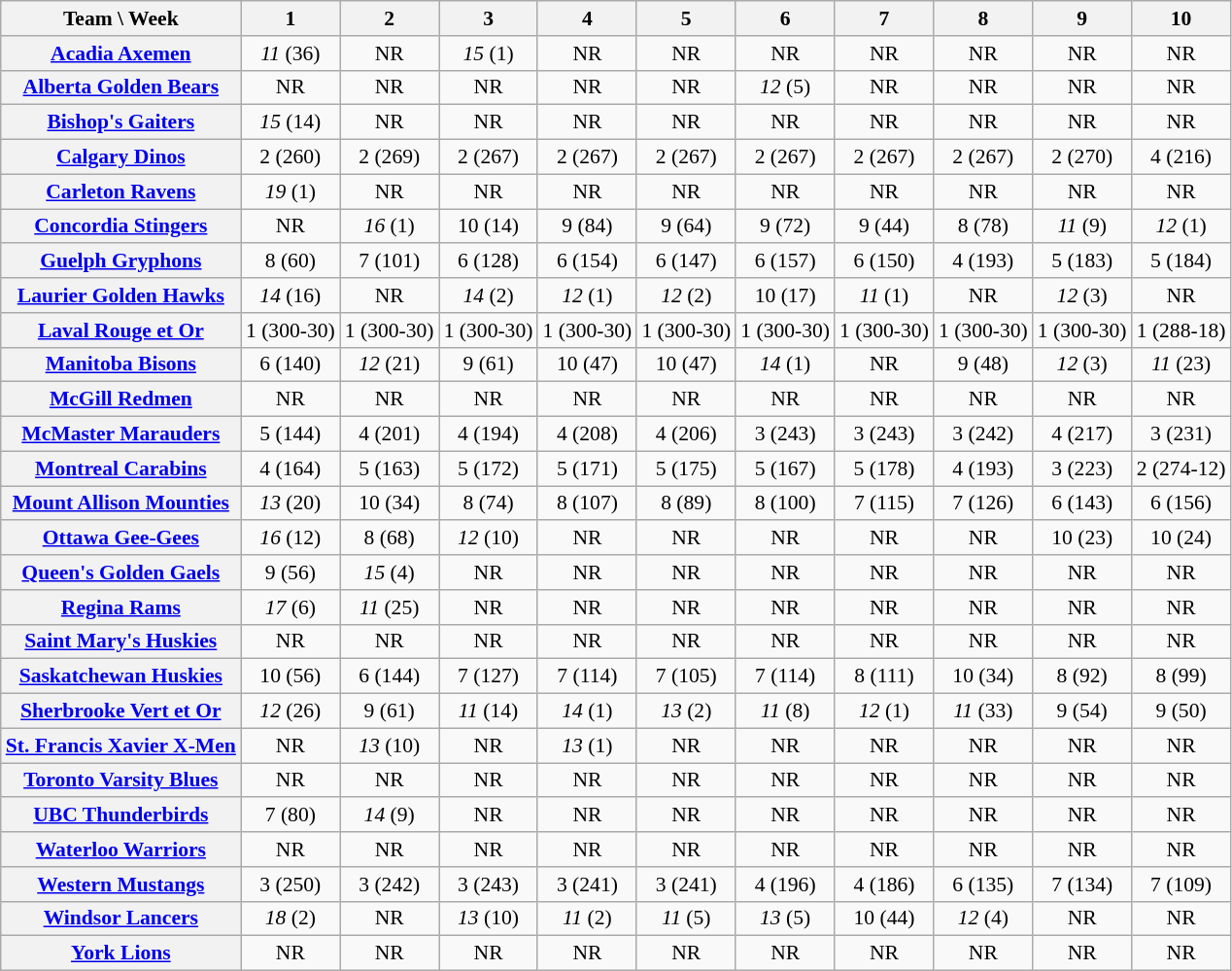<table class="wikitable sortable" style="font-size:90%; text-align:center;">
<tr>
<th scope="col">Team \ Week</th>
<th scope="col" data-sort-type="number">1</th>
<th scope="col" data-sort-type="number">2</th>
<th scope="col" data-sort-type="number">3</th>
<th scope="col" data-sort-type="number">4</th>
<th scope="col" data-sort-type="number">5</th>
<th scope="col" data-sort-type="number">6</th>
<th scope="col" data-sort-type="number">7</th>
<th scope="col" data-sort-type="number">8</th>
<th scope="col" data-sort-type="number">9</th>
<th scope="col" data-sort-type="number">10</th>
</tr>
<tr>
<th scope="row"><a href='#'>Acadia Axemen</a></th>
<td><em>11</em> (36)</td>
<td>NR</td>
<td><em>15</em> (1)</td>
<td>NR</td>
<td>NR</td>
<td>NR</td>
<td>NR</td>
<td>NR</td>
<td>NR</td>
<td>NR</td>
</tr>
<tr>
<th scope="row"><a href='#'>Alberta Golden Bears</a></th>
<td>NR</td>
<td>NR</td>
<td>NR</td>
<td>NR</td>
<td>NR</td>
<td><em>12</em> (5)</td>
<td>NR</td>
<td>NR</td>
<td>NR</td>
<td>NR</td>
</tr>
<tr>
<th scope="row"><a href='#'>Bishop's Gaiters</a></th>
<td><em>15</em> (14)</td>
<td>NR</td>
<td>NR</td>
<td>NR</td>
<td>NR</td>
<td>NR</td>
<td>NR</td>
<td>NR</td>
<td>NR</td>
<td>NR</td>
</tr>
<tr>
<th scope="row"><a href='#'>Calgary Dinos</a></th>
<td>2 (260)</td>
<td>2 (269)</td>
<td>2 (267)</td>
<td>2 (267)</td>
<td>2 (267)</td>
<td>2 (267)</td>
<td>2 (267)</td>
<td>2 (267)</td>
<td>2 (270)</td>
<td>4 (216)</td>
</tr>
<tr>
<th scope="row"><a href='#'>Carleton Ravens</a></th>
<td><em>19</em> (1)</td>
<td>NR</td>
<td>NR</td>
<td>NR</td>
<td>NR</td>
<td>NR</td>
<td>NR</td>
<td>NR</td>
<td>NR</td>
<td>NR</td>
</tr>
<tr>
<th scope="row"><a href='#'>Concordia Stingers</a></th>
<td>NR</td>
<td><em>16</em> (1)</td>
<td>10 (14)</td>
<td>9 (84)</td>
<td>9 (64)</td>
<td>9 (72)</td>
<td>9 (44)</td>
<td>8 (78)</td>
<td><em>11</em> (9)</td>
<td><em>12</em> (1)</td>
</tr>
<tr>
<th scope="row"><a href='#'>Guelph Gryphons</a></th>
<td>8 (60)</td>
<td>7 (101)</td>
<td>6 (128)</td>
<td>6 (154)</td>
<td>6 (147)</td>
<td>6 (157)</td>
<td>6 (150)</td>
<td>4 (193)</td>
<td>5 (183)</td>
<td>5 (184)</td>
</tr>
<tr>
<th scope="row"><a href='#'>Laurier Golden Hawks</a></th>
<td><em>14</em> (16)</td>
<td>NR</td>
<td><em>14</em> (2)</td>
<td><em>12</em> (1)</td>
<td><em>12</em> (2)</td>
<td>10 (17)</td>
<td><em>11</em> (1)</td>
<td>NR</td>
<td><em>12</em> (3)</td>
<td>NR</td>
</tr>
<tr>
<th scope="row"><a href='#'>Laval Rouge et Or</a></th>
<td>1 (300-30)</td>
<td>1 (300-30)</td>
<td>1 (300-30)</td>
<td>1 (300-30)</td>
<td>1 (300-30)</td>
<td>1 (300-30)</td>
<td>1 (300-30)</td>
<td>1 (300-30)</td>
<td>1 (300-30)</td>
<td>1 (288-18)</td>
</tr>
<tr>
<th scope="row"><a href='#'>Manitoba Bisons</a></th>
<td>6 (140)</td>
<td><em>12</em> (21)</td>
<td>9 (61)</td>
<td>10 (47)</td>
<td>10 (47)</td>
<td><em>14</em> (1)</td>
<td>NR</td>
<td>9 (48)</td>
<td><em>12</em> (3)</td>
<td><em>11</em> (23)</td>
</tr>
<tr>
<th scope="row"><a href='#'>McGill Redmen</a></th>
<td>NR</td>
<td>NR</td>
<td>NR</td>
<td>NR</td>
<td>NR</td>
<td>NR</td>
<td>NR</td>
<td>NR</td>
<td>NR</td>
<td>NR</td>
</tr>
<tr>
<th scope="row"><a href='#'>McMaster Marauders</a></th>
<td>5 (144)</td>
<td>4 (201)</td>
<td>4 (194)</td>
<td>4 (208)</td>
<td>4 (206)</td>
<td>3 (243)</td>
<td>3 (243)</td>
<td>3 (242)</td>
<td>4 (217)</td>
<td>3 (231)</td>
</tr>
<tr>
<th scope="row"><a href='#'>Montreal Carabins</a></th>
<td>4 (164)</td>
<td>5 (163)</td>
<td>5 (172)</td>
<td>5 (171)</td>
<td>5 (175)</td>
<td>5 (167)</td>
<td>5 (178)</td>
<td>4 (193)</td>
<td>3 (223)</td>
<td>2 (274-12)</td>
</tr>
<tr>
<th scope="row"><a href='#'>Mount Allison Mounties</a></th>
<td><em>13</em> (20)</td>
<td>10 (34)</td>
<td>8 (74)</td>
<td>8 (107)</td>
<td>8 (89)</td>
<td>8 (100)</td>
<td>7 (115)</td>
<td>7 (126)</td>
<td>6 (143)</td>
<td>6 (156)</td>
</tr>
<tr>
<th scope="row"><a href='#'>Ottawa Gee-Gees</a></th>
<td><em>16</em> (12)</td>
<td>8 (68)</td>
<td><em>12</em> (10)</td>
<td>NR</td>
<td>NR</td>
<td>NR</td>
<td>NR</td>
<td>NR</td>
<td>10 (23)</td>
<td>10 (24)</td>
</tr>
<tr>
<th scope="row"><a href='#'>Queen's Golden Gaels</a></th>
<td>9 (56)</td>
<td><em>15</em> (4)</td>
<td>NR</td>
<td>NR</td>
<td>NR</td>
<td>NR</td>
<td>NR</td>
<td>NR</td>
<td>NR</td>
<td>NR</td>
</tr>
<tr>
<th scope="row"><a href='#'>Regina Rams</a></th>
<td><em>17</em> (6)</td>
<td><em>11</em> (25)</td>
<td>NR</td>
<td>NR</td>
<td>NR</td>
<td>NR</td>
<td>NR</td>
<td>NR</td>
<td>NR</td>
<td>NR</td>
</tr>
<tr>
<th scope="row"><a href='#'>Saint Mary's Huskies</a></th>
<td>NR</td>
<td>NR</td>
<td>NR</td>
<td>NR</td>
<td>NR</td>
<td>NR</td>
<td>NR</td>
<td>NR</td>
<td>NR</td>
<td>NR</td>
</tr>
<tr>
<th scope="row"><a href='#'>Saskatchewan Huskies</a></th>
<td>10 (56)</td>
<td>6 (144)</td>
<td>7 (127)</td>
<td>7 (114)</td>
<td>7 (105)</td>
<td>7 (114)</td>
<td>8 (111)</td>
<td>10 (34)</td>
<td>8 (92)</td>
<td>8 (99)</td>
</tr>
<tr>
<th scope="row"><a href='#'>Sherbrooke Vert et Or</a></th>
<td><em>12</em> (26)</td>
<td>9 (61)</td>
<td><em>11</em> (14)</td>
<td><em>14</em> (1)</td>
<td><em>13</em> (2)</td>
<td><em>11</em> (8)</td>
<td><em>12</em> (1)</td>
<td><em>11</em> (33)</td>
<td>9 (54)</td>
<td>9 (50)</td>
</tr>
<tr>
<th scope="row"><a href='#'>St. Francis Xavier X-Men</a></th>
<td>NR</td>
<td><em>13</em> (10)</td>
<td>NR</td>
<td><em>13</em> (1)</td>
<td>NR</td>
<td>NR</td>
<td>NR</td>
<td>NR</td>
<td>NR</td>
<td>NR</td>
</tr>
<tr>
<th scope="row"><a href='#'>Toronto Varsity Blues</a></th>
<td>NR</td>
<td>NR</td>
<td>NR</td>
<td>NR</td>
<td>NR</td>
<td>NR</td>
<td>NR</td>
<td>NR</td>
<td>NR</td>
<td>NR</td>
</tr>
<tr>
<th scope="row"><a href='#'>UBC Thunderbirds</a></th>
<td>7 (80)</td>
<td><em>14</em> (9)</td>
<td>NR</td>
<td>NR</td>
<td>NR</td>
<td>NR</td>
<td>NR</td>
<td>NR</td>
<td>NR</td>
<td>NR</td>
</tr>
<tr>
<th scope="row"><a href='#'>Waterloo Warriors</a></th>
<td>NR</td>
<td>NR</td>
<td>NR</td>
<td>NR</td>
<td>NR</td>
<td>NR</td>
<td>NR</td>
<td>NR</td>
<td>NR</td>
<td>NR</td>
</tr>
<tr>
<th scope="row"><a href='#'>Western Mustangs</a></th>
<td>3 (250)</td>
<td>3 (242)</td>
<td>3 (243)</td>
<td>3 (241)</td>
<td>3 (241)</td>
<td>4 (196)</td>
<td>4 (186)</td>
<td>6 (135)</td>
<td>7 (134)</td>
<td>7 (109)</td>
</tr>
<tr>
<th scope="row"><a href='#'>Windsor Lancers</a></th>
<td><em>18</em> (2)</td>
<td>NR</td>
<td><em>13</em> (10)</td>
<td><em>11</em> (2)</td>
<td><em>11</em> (5)</td>
<td><em>13</em> (5)</td>
<td>10 (44)</td>
<td><em>12</em> (4)</td>
<td>NR</td>
<td>NR</td>
</tr>
<tr>
<th scope="row"><a href='#'>York Lions</a></th>
<td>NR</td>
<td>NR</td>
<td>NR</td>
<td>NR</td>
<td>NR</td>
<td>NR</td>
<td>NR</td>
<td>NR</td>
<td>NR</td>
<td>NR</td>
</tr>
</table>
